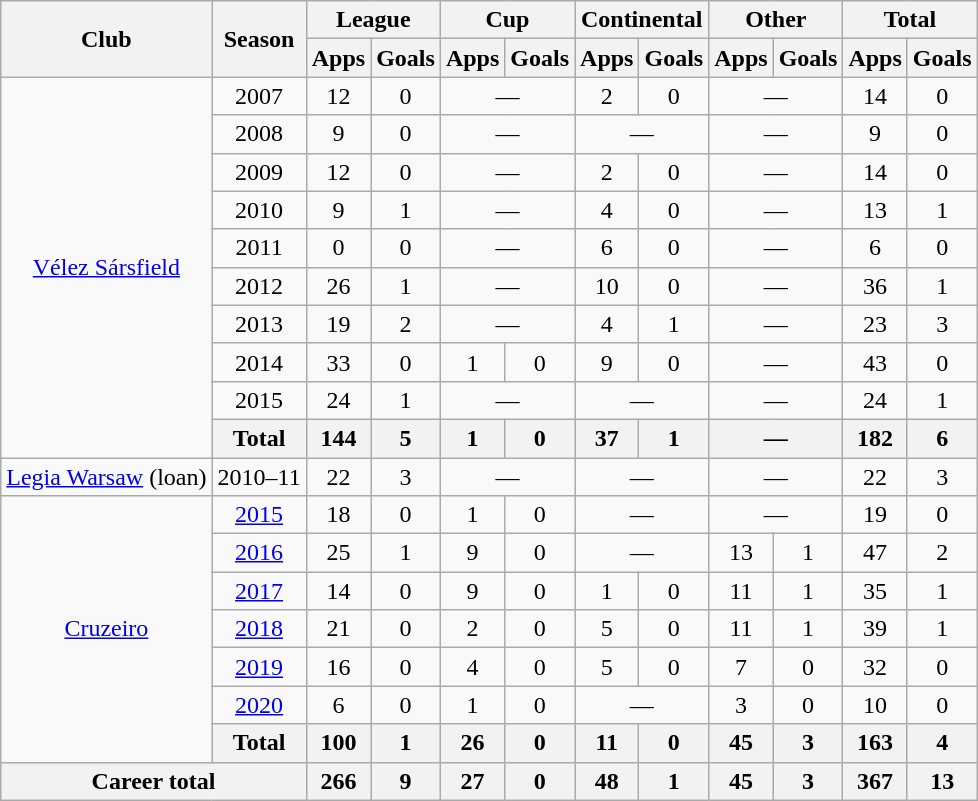<table class="wikitable" style="text-align:center">
<tr>
<th rowspan="2">Club</th>
<th rowspan="2">Season</th>
<th colspan="2">League</th>
<th colspan="2">Cup</th>
<th colspan="2">Continental</th>
<th colspan="2">Other</th>
<th colspan="2">Total</th>
</tr>
<tr>
<th>Apps</th>
<th>Goals</th>
<th>Apps</th>
<th>Goals</th>
<th>Apps</th>
<th>Goals</th>
<th>Apps</th>
<th>Goals</th>
<th>Apps</th>
<th>Goals</th>
</tr>
<tr>
<td rowspan="10"><a href='#'>Vélez Sársfield</a></td>
<td>2007</td>
<td>12</td>
<td>0</td>
<td colspan="2">—</td>
<td>2</td>
<td>0</td>
<td colspan="2">—</td>
<td>14</td>
<td>0</td>
</tr>
<tr>
<td>2008</td>
<td>9</td>
<td>0</td>
<td colspan="2">—</td>
<td colspan="2">—</td>
<td colspan="2">—</td>
<td>9</td>
<td>0</td>
</tr>
<tr>
<td>2009</td>
<td>12</td>
<td>0</td>
<td colspan="2">—</td>
<td>2</td>
<td>0</td>
<td colspan="2">—</td>
<td>14</td>
<td>0</td>
</tr>
<tr>
<td>2010</td>
<td>9</td>
<td>1</td>
<td colspan="2">—</td>
<td>4</td>
<td>0</td>
<td colspan="2">—</td>
<td>13</td>
<td>1</td>
</tr>
<tr>
<td>2011</td>
<td>0</td>
<td>0</td>
<td colspan="2">—</td>
<td>6</td>
<td>0</td>
<td colspan="2">—</td>
<td>6</td>
<td>0</td>
</tr>
<tr>
<td>2012</td>
<td>26</td>
<td>1</td>
<td colspan="2">—</td>
<td>10</td>
<td>0</td>
<td colspan="2">—</td>
<td>36</td>
<td>1</td>
</tr>
<tr>
<td>2013</td>
<td>19</td>
<td>2</td>
<td colspan="2">—</td>
<td>4</td>
<td>1</td>
<td colspan="2">—</td>
<td>23</td>
<td>3</td>
</tr>
<tr>
<td>2014</td>
<td>33</td>
<td>0</td>
<td>1</td>
<td>0</td>
<td>9</td>
<td>0</td>
<td colspan="2">—</td>
<td>43</td>
<td>0</td>
</tr>
<tr>
<td>2015</td>
<td>24</td>
<td>1</td>
<td colspan="2">—</td>
<td colspan="2">—</td>
<td colspan="2">—</td>
<td>24</td>
<td>1</td>
</tr>
<tr>
<th colspan="1">Total</th>
<th>144</th>
<th>5</th>
<th>1</th>
<th>0</th>
<th>37</th>
<th>1</th>
<th colspan="2">—</th>
<th>182</th>
<th>6</th>
</tr>
<tr>
<td><a href='#'>Legia Warsaw</a> (loan)</td>
<td>2010–11</td>
<td>22</td>
<td>3</td>
<td colspan="2">—</td>
<td colspan="2">—</td>
<td colspan="2">—</td>
<td>22</td>
<td>3</td>
</tr>
<tr>
<td rowspan="7"><a href='#'>Cruzeiro</a></td>
<td><a href='#'>2015</a></td>
<td>18</td>
<td>0</td>
<td>1</td>
<td>0</td>
<td colspan="2">—</td>
<td colspan="2">—</td>
<td>19</td>
<td>0</td>
</tr>
<tr>
<td><a href='#'>2016</a></td>
<td>25</td>
<td>1</td>
<td>9</td>
<td>0</td>
<td colspan="2">—</td>
<td>13</td>
<td>1</td>
<td>47</td>
<td>2</td>
</tr>
<tr>
<td><a href='#'>2017</a></td>
<td>14</td>
<td>0</td>
<td>9</td>
<td>0</td>
<td>1</td>
<td>0</td>
<td>11</td>
<td>1</td>
<td>35</td>
<td>1</td>
</tr>
<tr>
<td><a href='#'>2018</a></td>
<td>21</td>
<td>0</td>
<td>2</td>
<td>0</td>
<td>5</td>
<td>0</td>
<td>11</td>
<td>1</td>
<td>39</td>
<td>1</td>
</tr>
<tr>
<td><a href='#'>2019</a></td>
<td>16</td>
<td>0</td>
<td>4</td>
<td>0</td>
<td>5</td>
<td>0</td>
<td>7</td>
<td>0</td>
<td>32</td>
<td>0</td>
</tr>
<tr>
<td><a href='#'>2020</a></td>
<td>6</td>
<td>0</td>
<td>1</td>
<td>0</td>
<td colspan="2">—</td>
<td>3</td>
<td>0</td>
<td>10</td>
<td>0</td>
</tr>
<tr>
<th colspan="1">Total</th>
<th>100</th>
<th>1</th>
<th>26</th>
<th>0</th>
<th>11</th>
<th>0</th>
<th>45</th>
<th>3</th>
<th>163</th>
<th>4</th>
</tr>
<tr>
<th colspan="2">Career total</th>
<th>266</th>
<th>9</th>
<th>27</th>
<th>0</th>
<th>48</th>
<th>1</th>
<th>45</th>
<th>3</th>
<th>367</th>
<th>13</th>
</tr>
</table>
